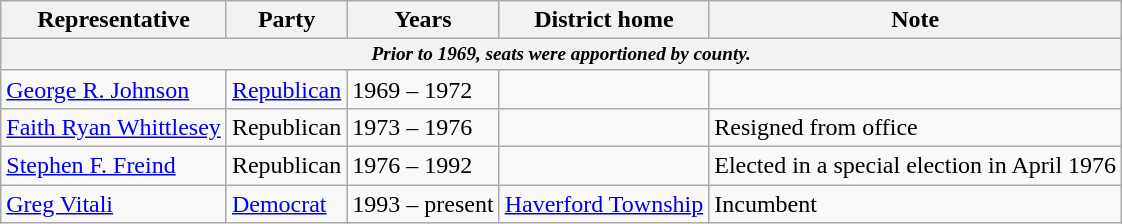<table class=wikitable>
<tr valign=bottom>
<th>Representative</th>
<th>Party</th>
<th>Years</th>
<th>District home</th>
<th>Note</th>
</tr>
<tr>
<th colspan=5 style="font-size: 80%;"><em>Prior to 1969, seats were apportioned by county.</em></th>
</tr>
<tr>
<td><a href='#'>George R. Johnson</a></td>
<td><a href='#'>Republican</a></td>
<td>1969 – 1972</td>
<td></td>
<td></td>
</tr>
<tr>
<td><a href='#'>Faith Ryan Whittlesey</a></td>
<td>Republican</td>
<td>1973 – 1976</td>
<td></td>
<td>Resigned from office</td>
</tr>
<tr>
<td><a href='#'>Stephen F. Freind</a></td>
<td>Republican</td>
<td>1976 – 1992</td>
<td></td>
<td>Elected in a special election in April 1976</td>
</tr>
<tr>
<td><a href='#'>Greg Vitali</a></td>
<td><a href='#'>Democrat</a></td>
<td>1993 – present</td>
<td><a href='#'>Haverford Township</a></td>
<td>Incumbent</td>
</tr>
</table>
